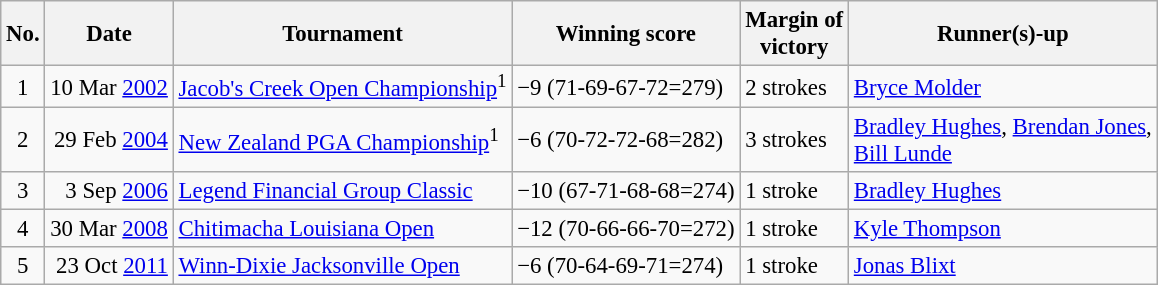<table class="wikitable" style="font-size:95%;">
<tr>
<th>No.</th>
<th>Date</th>
<th>Tournament</th>
<th>Winning score</th>
<th>Margin of<br>victory</th>
<th>Runner(s)-up</th>
</tr>
<tr>
<td align=center>1</td>
<td align=right>10 Mar <a href='#'>2002</a></td>
<td><a href='#'>Jacob's Creek Open Championship</a><sup>1</sup></td>
<td>−9 (71-69-67-72=279)</td>
<td>2 strokes</td>
<td> <a href='#'>Bryce Molder</a></td>
</tr>
<tr>
<td align=center>2</td>
<td align=right>29 Feb <a href='#'>2004</a></td>
<td><a href='#'>New Zealand PGA Championship</a><sup>1</sup></td>
<td>−6 (70-72-72-68=282)</td>
<td>3 strokes</td>
<td> <a href='#'>Bradley Hughes</a>,  <a href='#'>Brendan Jones</a>,<br> <a href='#'>Bill Lunde</a></td>
</tr>
<tr>
<td align=center>3</td>
<td align=right>3 Sep <a href='#'>2006</a></td>
<td><a href='#'>Legend Financial Group Classic</a></td>
<td>−10 (67-71-68-68=274)</td>
<td>1 stroke</td>
<td> <a href='#'>Bradley Hughes</a></td>
</tr>
<tr>
<td align=center>4</td>
<td align=right>30 Mar <a href='#'>2008</a></td>
<td><a href='#'>Chitimacha Louisiana Open</a></td>
<td>−12 (70-66-66-70=272)</td>
<td>1 stroke</td>
<td> <a href='#'>Kyle Thompson</a></td>
</tr>
<tr>
<td align=center>5</td>
<td align=right>23 Oct <a href='#'>2011</a></td>
<td><a href='#'>Winn-Dixie Jacksonville Open</a></td>
<td>−6 (70-64-69-71=274)</td>
<td>1 stroke</td>
<td> <a href='#'>Jonas Blixt</a></td>
</tr>
</table>
